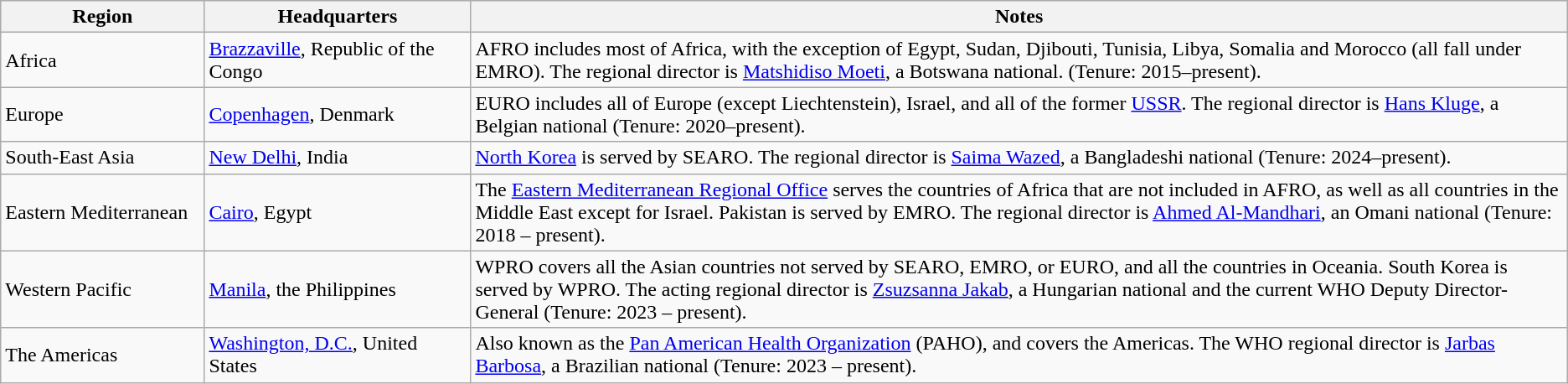<table class="wikitable">
<tr>
<th width=13%>Region</th>
<th width=17%>Headquarters</th>
<th>Notes</th>
</tr>
<tr>
<td>Africa</td>
<td><a href='#'>Brazzaville</a>, Republic of the Congo</td>
<td>AFRO includes most of Africa, with the exception of Egypt, Sudan, Djibouti, Tunisia, Libya, Somalia and Morocco (all fall under EMRO). The regional director is <a href='#'>Matshidiso Moeti</a>, a Botswana national. (Tenure: 2015–present).</td>
</tr>
<tr>
<td>Europe</td>
<td><a href='#'>Copenhagen</a>, Denmark</td>
<td>EURO includes all of Europe (except Liechtenstein), Israel, and all of the former <a href='#'>USSR</a>. The regional director is <a href='#'>Hans Kluge</a>, a Belgian national (Tenure: 2020–present).</td>
</tr>
<tr>
<td>South-East Asia</td>
<td><a href='#'>New Delhi</a>, India</td>
<td><a href='#'>North Korea</a> is served by SEARO. The regional director is <a href='#'>Saima Wazed</a>, a Bangladeshi national (Tenure: 2024–present).</td>
</tr>
<tr>
<td>Eastern Mediterranean</td>
<td><a href='#'>Cairo</a>, Egypt</td>
<td>The <a href='#'>Eastern Mediterranean Regional Office</a> serves the countries of Africa that are not included in AFRO, as well as all countries in the Middle East except for Israel. Pakistan is served by EMRO. The regional director is <a href='#'>Ahmed Al-Mandhari</a>, an Omani national (Tenure: 2018 – present).</td>
</tr>
<tr>
<td>Western Pacific</td>
<td><a href='#'>Manila</a>, the Philippines</td>
<td>WPRO covers all the Asian countries not served by SEARO, EMRO, or EURO, and all the countries in Oceania. South Korea is served by WPRO. The acting regional director is <a href='#'>Zsuzsanna Jakab</a>, a Hungarian national and the current WHO Deputy Director-General (Tenure: 2023 – present).</td>
</tr>
<tr>
<td>The Americas</td>
<td><a href='#'>Washington, D.C.</a>, United States</td>
<td>Also known as the <a href='#'>Pan American Health Organization</a> (PAHO), and covers the Americas. The WHO regional director is <a href='#'>Jarbas Barbosa</a>, a Brazilian national (Tenure: 2023 – present).</td>
</tr>
</table>
